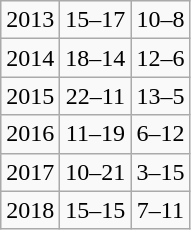<table class="wikitable" style="text-align:center;">
<tr>
<td>2013</td>
<td>15–17</td>
<td>10–8</td>
</tr>
<tr>
<td>2014</td>
<td>18–14</td>
<td>12–6</td>
</tr>
<tr>
<td>2015</td>
<td>22–11</td>
<td>13–5</td>
</tr>
<tr>
<td>2016</td>
<td>11–19</td>
<td>6–12</td>
</tr>
<tr>
<td>2017</td>
<td>10–21</td>
<td>3–15</td>
</tr>
<tr>
<td>2018</td>
<td>15–15</td>
<td>7–11</td>
</tr>
</table>
